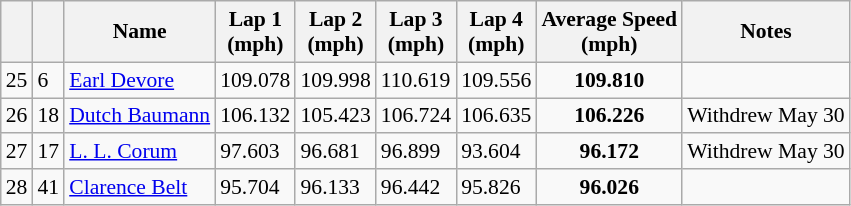<table class="wikitable" style="font-size: 90%;">
<tr align="center">
<th></th>
<th></th>
<th>Name</th>
<th>Lap 1<br>(mph)</th>
<th>Lap 2<br>(mph)</th>
<th>Lap 3<br>(mph)</th>
<th>Lap 4<br>(mph)</th>
<th>Average Speed<br>(mph)</th>
<th>Notes</th>
</tr>
<tr>
<td align=center>25</td>
<td>6</td>
<td> <a href='#'>Earl Devore</a></td>
<td>109.078</td>
<td>109.998</td>
<td>110.619</td>
<td>109.556</td>
<td align=center><strong>109.810</strong></td>
<td></td>
</tr>
<tr>
<td align=center>26</td>
<td>18</td>
<td> <a href='#'>Dutch Baumann</a></td>
<td>106.132</td>
<td>105.423</td>
<td>106.724</td>
<td>106.635</td>
<td align=center><strong>106.226</strong></td>
<td>Withdrew May 30</td>
</tr>
<tr>
<td align=center>27</td>
<td>17</td>
<td> <a href='#'>L. L. Corum</a></td>
<td>97.603</td>
<td>96.681</td>
<td>96.899</td>
<td>93.604</td>
<td align=center><strong>96.172</strong></td>
<td>Withdrew May 30</td>
</tr>
<tr>
<td align=center>28</td>
<td>41</td>
<td> <a href='#'>Clarence Belt</a> <strong></strong></td>
<td>95.704</td>
<td>96.133</td>
<td>96.442</td>
<td>95.826</td>
<td align=center><strong>96.026</strong></td>
<td></td>
</tr>
</table>
